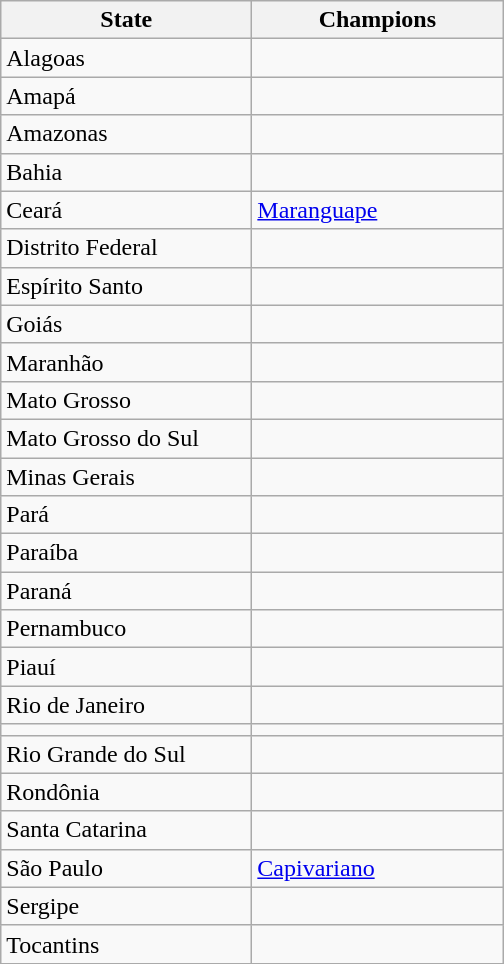<table class="wikitable">
<tr>
<th width=160px>State</th>
<th width=160px>Champions</th>
</tr>
<tr>
<td> Alagoas</td>
<td></td>
</tr>
<tr>
<td> Amapá</td>
<td></td>
</tr>
<tr>
<td> Amazonas</td>
<td></td>
</tr>
<tr>
<td> Bahia</td>
<td></td>
</tr>
<tr>
<td> Ceará</td>
<td><a href='#'>Maranguape</a></td>
</tr>
<tr>
<td> Distrito Federal</td>
<td></td>
</tr>
<tr>
<td> Espírito Santo</td>
<td></td>
</tr>
<tr>
<td> Goiás</td>
<td></td>
</tr>
<tr>
<td> Maranhão</td>
<td></td>
</tr>
<tr>
<td> Mato Grosso</td>
<td></td>
</tr>
<tr>
<td> Mato Grosso do Sul</td>
<td></td>
</tr>
<tr>
<td> Minas Gerais</td>
<td></td>
</tr>
<tr>
<td> Pará</td>
<td></td>
</tr>
<tr>
<td> Paraíba</td>
<td></td>
</tr>
<tr>
<td> Paraná</td>
<td></td>
</tr>
<tr>
<td> Pernambuco</td>
<td></td>
</tr>
<tr>
<td> Piauí</td>
<td></td>
</tr>
<tr>
<td> Rio de Janeiro</td>
<td></td>
</tr>
<tr>
<td></td>
<td></td>
</tr>
<tr>
<td> Rio Grande do Sul</td>
<td></td>
</tr>
<tr>
<td> Rondônia</td>
<td></td>
</tr>
<tr>
<td> Santa Catarina</td>
<td></td>
</tr>
<tr>
<td> São Paulo</td>
<td><a href='#'>Capivariano</a></td>
</tr>
<tr>
<td> Sergipe</td>
<td></td>
</tr>
<tr>
<td> Tocantins</td>
<td></td>
</tr>
</table>
